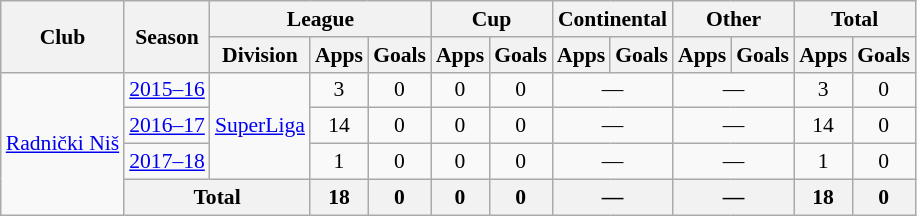<table class="wikitable" style="text-align: center;font-size:90%">
<tr>
<th rowspan="2">Club</th>
<th rowspan="2">Season</th>
<th colspan="3">League</th>
<th colspan="2">Cup</th>
<th colspan="2">Continental</th>
<th colspan="2">Other</th>
<th colspan="2">Total</th>
</tr>
<tr>
<th>Division</th>
<th>Apps</th>
<th>Goals</th>
<th>Apps</th>
<th>Goals</th>
<th>Apps</th>
<th>Goals</th>
<th>Apps</th>
<th>Goals</th>
<th>Apps</th>
<th>Goals</th>
</tr>
<tr>
<td rowspan="4" valign="center"><a href='#'>Radnički Niš</a></td>
<td><a href='#'>2015–16</a></td>
<td rowspan=3><a href='#'>SuperLiga</a></td>
<td>3</td>
<td>0</td>
<td>0</td>
<td>0</td>
<td colspan="2">—</td>
<td colspan="2">—</td>
<td>3</td>
<td>0</td>
</tr>
<tr>
<td><a href='#'>2016–17</a></td>
<td>14</td>
<td>0</td>
<td>0</td>
<td>0</td>
<td colspan="2">—</td>
<td colspan="2">—</td>
<td>14</td>
<td>0</td>
</tr>
<tr>
<td><a href='#'>2017–18</a></td>
<td>1</td>
<td>0</td>
<td>0</td>
<td>0</td>
<td colspan="2">—</td>
<td colspan="2">—</td>
<td>1</td>
<td>0</td>
</tr>
<tr>
<th colspan="2">Total</th>
<th>18</th>
<th>0</th>
<th>0</th>
<th>0</th>
<th colspan="2">—</th>
<th colspan="2">—</th>
<th>18</th>
<th>0</th>
</tr>
</table>
